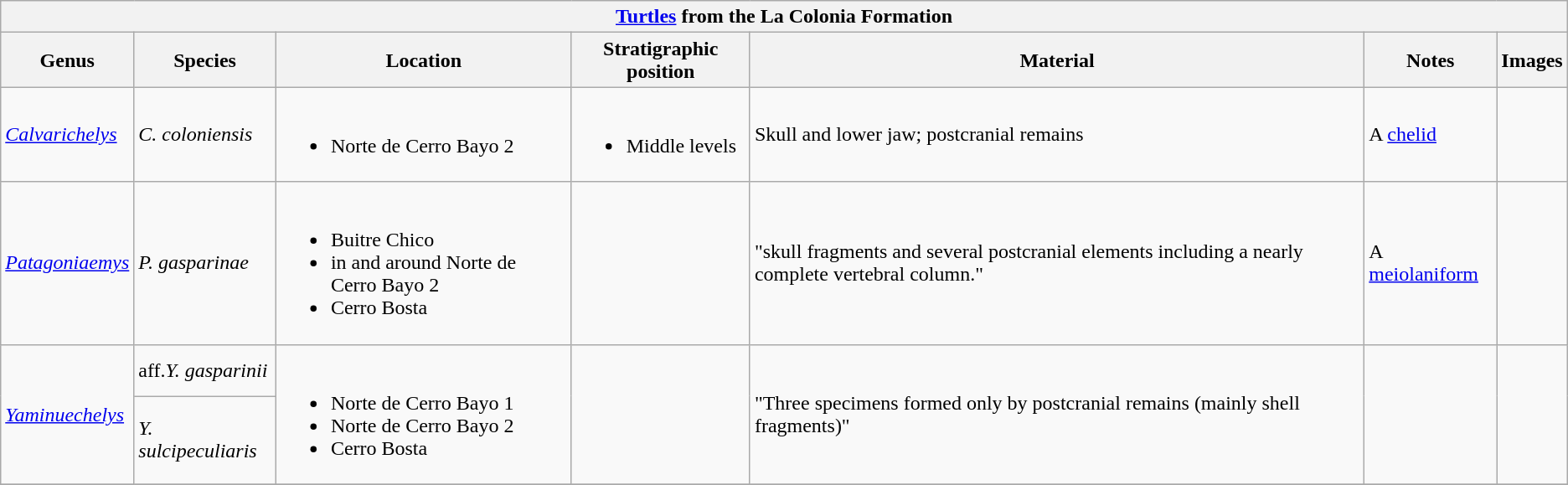<table class="wikitable" align="center">
<tr>
<th colspan="7" align="center"><strong><a href='#'>Turtles</a> from the La Colonia Formation</strong></th>
</tr>
<tr>
<th>Genus</th>
<th>Species</th>
<th>Location</th>
<th>Stratigraphic position</th>
<th>Material</th>
<th>Notes</th>
<th>Images</th>
</tr>
<tr>
<td><em><a href='#'>Calvarichelys</a></em></td>
<td><em>C. coloniensis</em></td>
<td><br><ul><li>Norte de Cerro Bayo 2</li></ul></td>
<td><br><ul><li>Middle levels</li></ul></td>
<td>Skull and lower jaw; postcranial remains</td>
<td>A <a href='#'>chelid</a></td>
<td></td>
</tr>
<tr>
<td><em><a href='#'>Patagoniaemys</a></em></td>
<td><em>P. gasparinae</em></td>
<td><br><ul><li>Buitre Chico</li><li>in and around Norte de Cerro Bayo 2</li><li>Cerro Bosta</li></ul></td>
<td></td>
<td>"skull fragments and several postcranial elements including a nearly complete vertebral column."</td>
<td>A <a href='#'>meiolaniform</a></td>
<td></td>
</tr>
<tr>
<td rowspan=2><em><a href='#'>Yaminuechelys</a></em></td>
<td>aff.<em>Y. gasparinii</em></td>
<td rowspan=2><br><ul><li>Norte de Cerro Bayo 1</li><li>Norte de Cerro Bayo 2</li><li>Cerro Bosta</li></ul></td>
<td rowspan=2></td>
<td rowspan=2>"Three specimens formed only by postcranial remains (mainly shell fragments)"</td>
<td rowspan=2></td>
<td rowspan=2></td>
</tr>
<tr>
<td><em>Y. sulcipeculiaris</em></td>
</tr>
<tr>
</tr>
</table>
